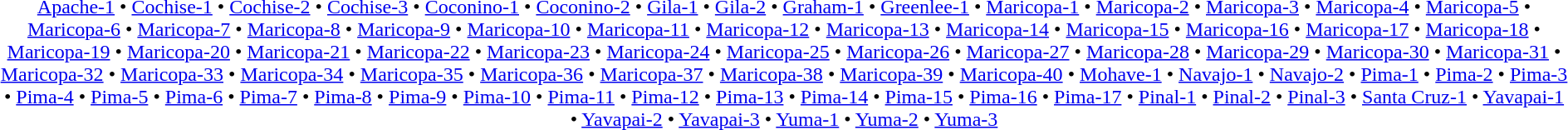<table id=toc class=toc summary=Contents>
<tr>
<td align=center><a href='#'>Apache-1</a> • <a href='#'>Cochise-1</a> • <a href='#'>Cochise-2</a> • <a href='#'>Cochise-3</a> • <a href='#'>Coconino-1</a> • <a href='#'>Coconino-2</a> • <a href='#'>Gila-1</a> • <a href='#'>Gila-2</a> • <a href='#'>Graham-1</a> • <a href='#'>Greenlee-1</a> • <a href='#'>Maricopa-1</a> • <a href='#'>Maricopa-2</a> • <a href='#'>Maricopa-3</a> • <a href='#'>Maricopa-4</a> • <a href='#'>Maricopa-5</a> • <a href='#'>Maricopa-6</a> • <a href='#'>Maricopa-7</a> • <a href='#'>Maricopa-8</a> • <a href='#'>Maricopa-9</a> • <a href='#'>Maricopa-10</a> • <a href='#'>Maricopa-11</a> • <a href='#'>Maricopa-12</a> • <a href='#'>Maricopa-13</a> • <a href='#'>Maricopa-14</a> • <a href='#'>Maricopa-15</a> • <a href='#'>Maricopa-16</a> • <a href='#'>Maricopa-17</a> • <a href='#'>Maricopa-18</a> • <a href='#'>Maricopa-19</a> • <a href='#'>Maricopa-20</a> • <a href='#'>Maricopa-21</a> • <a href='#'>Maricopa-22</a> • <a href='#'>Maricopa-23</a> • <a href='#'>Maricopa-24</a> • <a href='#'>Maricopa-25</a> • <a href='#'>Maricopa-26</a> • <a href='#'>Maricopa-27</a> • <a href='#'>Maricopa-28</a> • <a href='#'>Maricopa-29</a> • <a href='#'>Maricopa-30</a> • <a href='#'>Maricopa-31</a> • <a href='#'>Maricopa-32</a> • <a href='#'>Maricopa-33</a> • <a href='#'>Maricopa-34</a> • <a href='#'>Maricopa-35</a> • <a href='#'>Maricopa-36</a> • <a href='#'>Maricopa-37</a> • <a href='#'>Maricopa-38</a> • <a href='#'>Maricopa-39</a> • <a href='#'>Maricopa-40</a> • <a href='#'>Mohave-1</a> • <a href='#'>Navajo-1</a> • <a href='#'>Navajo-2</a> • <a href='#'>Pima-1</a> • <a href='#'>Pima-2</a> • <a href='#'>Pima-3</a> • <a href='#'>Pima-4</a> • <a href='#'>Pima-5</a> • <a href='#'>Pima-6</a> • <a href='#'>Pima-7</a> • <a href='#'>Pima-8</a> • <a href='#'>Pima-9</a> • <a href='#'>Pima-10</a> • <a href='#'>Pima-11</a> • <a href='#'>Pima-12</a> • <a href='#'>Pima-13</a> • <a href='#'>Pima-14</a> • <a href='#'>Pima-15</a> • <a href='#'>Pima-16</a> • <a href='#'>Pima-17</a> • <a href='#'>Pinal-1</a> • <a href='#'>Pinal-2</a> • <a href='#'>Pinal-3</a> • <a href='#'>Santa Cruz-1</a> • <a href='#'>Yavapai-1</a> • <a href='#'>Yavapai-2</a> • <a href='#'>Yavapai-3</a> • <a href='#'>Yuma-1</a> • <a href='#'>Yuma-2</a> • <a href='#'>Yuma-3</a></td>
</tr>
</table>
